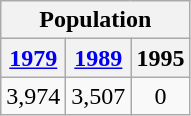<table class='wikitable' style='text-align: center;'>
<tr>
<th colspan=6>Population</th>
</tr>
<tr class='bright'>
<th><a href='#'>1979</a></th>
<th><a href='#'>1989</a></th>
<th>1995</th>
</tr>
<tr>
<td>3,974</td>
<td>3,507</td>
<td>0</td>
</tr>
</table>
